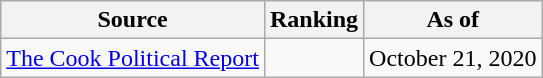<table class="wikitable" style="text-align:center">
<tr>
<th>Source</th>
<th>Ranking</th>
<th>As of</th>
</tr>
<tr>
<td align=left><a href='#'>The Cook Political Report</a></td>
<td></td>
<td>October 21, 2020</td>
</tr>
</table>
